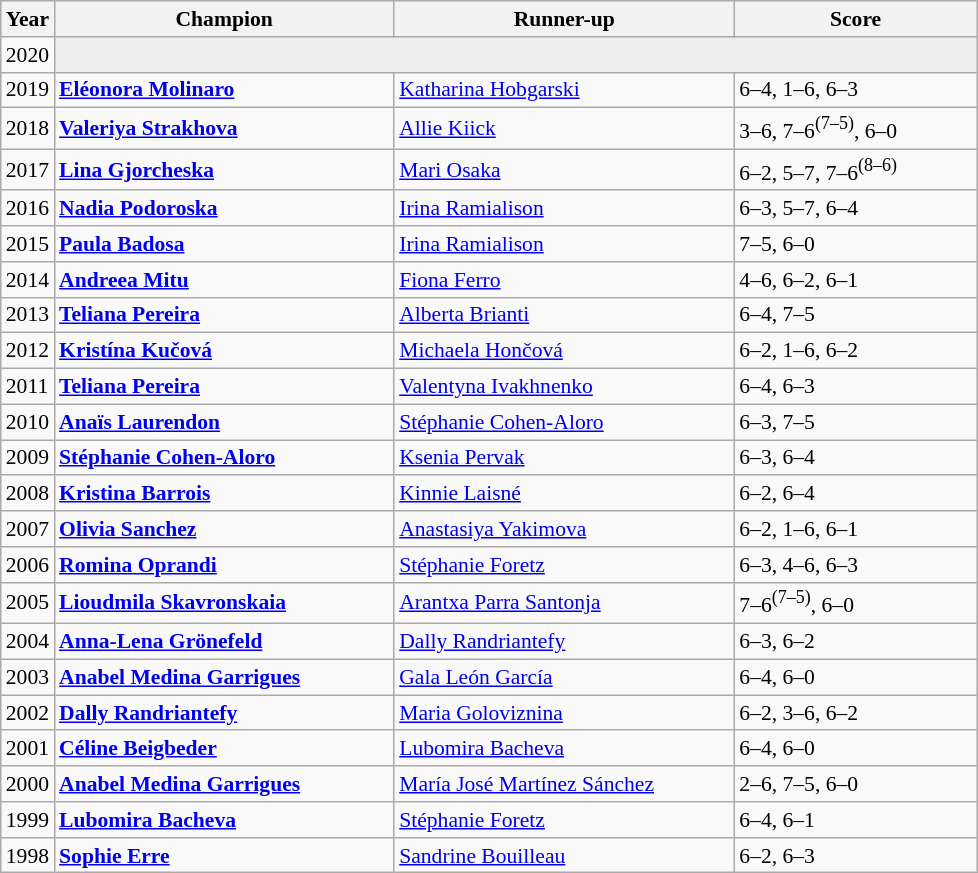<table class="wikitable" style="font-size:90%">
<tr>
<th>Year</th>
<th width="220">Champion</th>
<th width="220">Runner-up</th>
<th width="155">Score</th>
</tr>
<tr>
<td>2020</td>
<td colspan=3 bgcolor="#ededed"></td>
</tr>
<tr>
<td>2019</td>
<td> <strong><a href='#'>Eléonora Molinaro</a></strong></td>
<td> <a href='#'>Katharina Hobgarski</a></td>
<td>6–4, 1–6, 6–3</td>
</tr>
<tr>
<td>2018</td>
<td> <strong><a href='#'>Valeriya Strakhova</a></strong></td>
<td> <a href='#'>Allie Kiick</a></td>
<td>3–6, 7–6<sup>(7–5)</sup>, 6–0</td>
</tr>
<tr>
<td>2017</td>
<td> <strong><a href='#'>Lina Gjorcheska</a></strong></td>
<td> <a href='#'>Mari Osaka</a></td>
<td>6–2, 5–7, 7–6<sup>(8–6)</sup></td>
</tr>
<tr>
<td>2016</td>
<td> <strong><a href='#'>Nadia Podoroska</a></strong></td>
<td> <a href='#'>Irina Ramialison</a></td>
<td>6–3, 5–7, 6–4</td>
</tr>
<tr>
<td>2015</td>
<td> <strong><a href='#'>Paula Badosa</a></strong></td>
<td> <a href='#'>Irina Ramialison</a></td>
<td>7–5, 6–0</td>
</tr>
<tr>
<td>2014</td>
<td> <strong><a href='#'>Andreea Mitu</a></strong></td>
<td> <a href='#'>Fiona Ferro</a></td>
<td>4–6, 6–2, 6–1</td>
</tr>
<tr>
<td>2013</td>
<td> <strong><a href='#'>Teliana Pereira</a></strong></td>
<td> <a href='#'>Alberta Brianti</a></td>
<td>6–4, 7–5</td>
</tr>
<tr>
<td>2012</td>
<td> <strong><a href='#'>Kristína Kučová</a></strong></td>
<td> <a href='#'>Michaela Hončová</a></td>
<td>6–2, 1–6, 6–2</td>
</tr>
<tr>
<td>2011</td>
<td> <strong><a href='#'>Teliana Pereira</a></strong></td>
<td> <a href='#'>Valentyna Ivakhnenko</a></td>
<td>6–4, 6–3</td>
</tr>
<tr>
<td>2010</td>
<td> <strong><a href='#'>Anaïs Laurendon</a></strong></td>
<td> <a href='#'>Stéphanie Cohen-Aloro</a></td>
<td>6–3, 7–5</td>
</tr>
<tr>
<td>2009</td>
<td> <strong><a href='#'>Stéphanie Cohen-Aloro</a></strong></td>
<td> <a href='#'>Ksenia Pervak</a></td>
<td>6–3, 6–4</td>
</tr>
<tr>
<td>2008</td>
<td> <strong><a href='#'>Kristina Barrois</a></strong></td>
<td> <a href='#'>Kinnie Laisné</a></td>
<td>6–2, 6–4</td>
</tr>
<tr>
<td>2007</td>
<td> <strong><a href='#'>Olivia Sanchez</a></strong></td>
<td> <a href='#'>Anastasiya Yakimova</a></td>
<td>6–2, 1–6, 6–1</td>
</tr>
<tr>
<td>2006</td>
<td> <strong><a href='#'>Romina Oprandi</a></strong></td>
<td> <a href='#'>Stéphanie Foretz</a></td>
<td>6–3, 4–6, 6–3</td>
</tr>
<tr>
<td>2005</td>
<td> <strong><a href='#'>Lioudmila Skavronskaia</a></strong></td>
<td> <a href='#'>Arantxa Parra Santonja</a></td>
<td>7–6<sup>(7–5)</sup>, 6–0</td>
</tr>
<tr>
<td>2004</td>
<td> <strong><a href='#'>Anna-Lena Grönefeld</a></strong></td>
<td> <a href='#'>Dally Randriantefy</a></td>
<td>6–3, 6–2</td>
</tr>
<tr>
<td>2003</td>
<td> <strong><a href='#'>Anabel Medina Garrigues</a></strong></td>
<td> <a href='#'>Gala León García</a></td>
<td>6–4, 6–0</td>
</tr>
<tr>
<td>2002</td>
<td> <strong><a href='#'>Dally Randriantefy</a></strong></td>
<td> <a href='#'>Maria Goloviznina</a></td>
<td>6–2, 3–6, 6–2</td>
</tr>
<tr>
<td>2001</td>
<td> <strong><a href='#'>Céline Beigbeder</a></strong></td>
<td> <a href='#'>Lubomira Bacheva</a></td>
<td>6–4, 6–0</td>
</tr>
<tr>
<td>2000</td>
<td> <strong><a href='#'>Anabel Medina Garrigues</a></strong></td>
<td> <a href='#'>María José Martínez Sánchez</a></td>
<td>2–6, 7–5, 6–0</td>
</tr>
<tr>
<td>1999</td>
<td> <strong><a href='#'>Lubomira Bacheva</a></strong></td>
<td> <a href='#'>Stéphanie Foretz</a></td>
<td>6–4, 6–1</td>
</tr>
<tr>
<td>1998</td>
<td> <strong><a href='#'>Sophie Erre</a></strong></td>
<td> <a href='#'>Sandrine Bouilleau</a></td>
<td>6–2, 6–3</td>
</tr>
</table>
